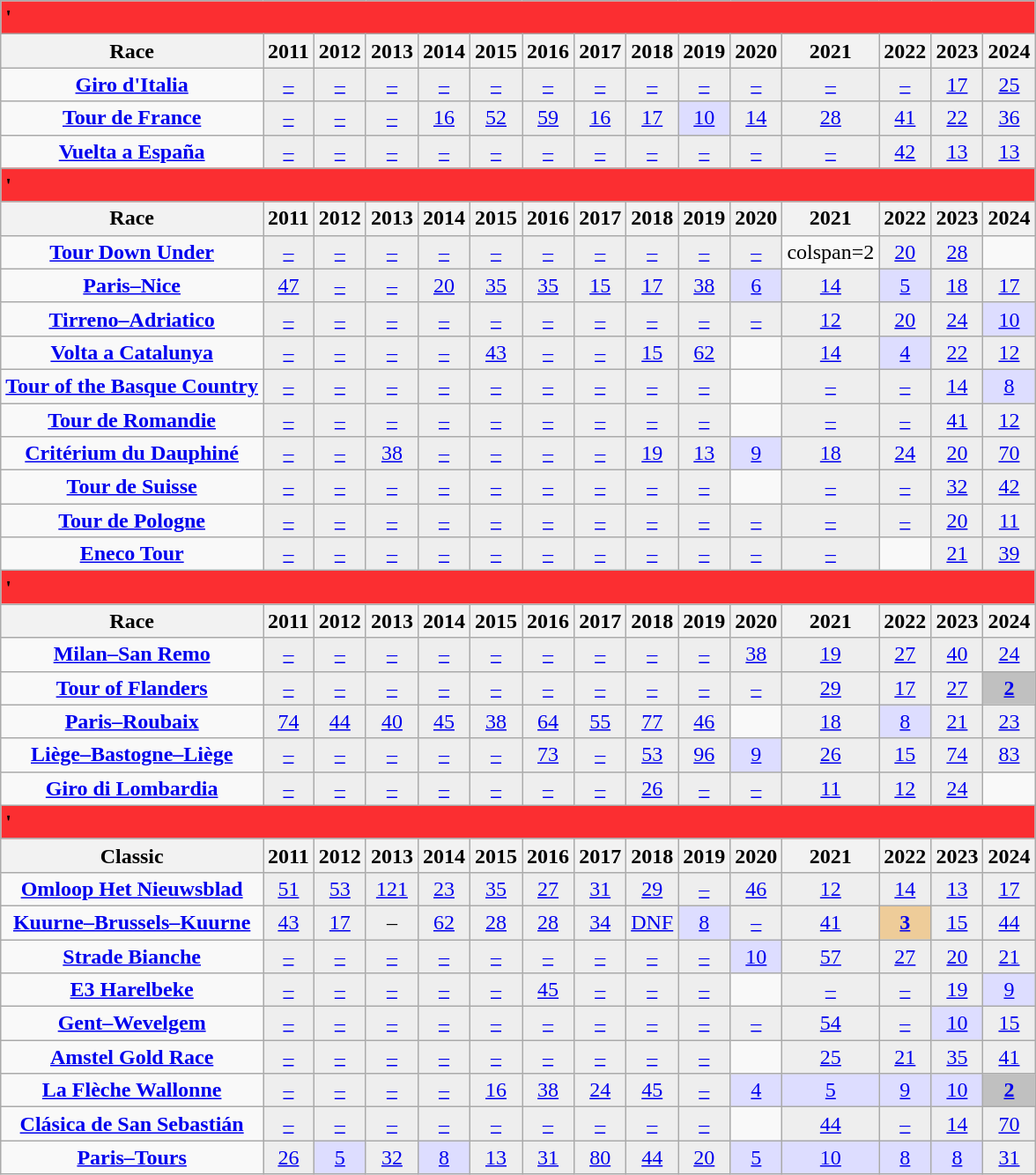<table class="wikitable">
<tr style="background:#eee;">
<td style="background:#fb2e31;" colspan=25><strong>'</strong></td>
</tr>
<tr>
<th>Race</th>
<th>2011</th>
<th>2012</th>
<th>2013</th>
<th>2014</th>
<th>2015</th>
<th>2016</th>
<th>2017</th>
<th>2018</th>
<th>2019</th>
<th>2020</th>
<th>2021</th>
<th>2022</th>
<th>2023</th>
<th>2024</th>
</tr>
<tr align="center">
<td><strong><a href='#'>Giro d'Italia</a></strong></td>
<td style="background:#eee;"><a href='#'>–</a></td>
<td style="background:#eee;"><a href='#'>–</a></td>
<td style="background:#eee;"><a href='#'>–</a></td>
<td style="background:#eee;"><a href='#'>–</a></td>
<td style="background:#eee;"><a href='#'>–</a></td>
<td style="background:#eee;"><a href='#'>–</a></td>
<td style="background:#eee;"><a href='#'>–</a></td>
<td style="background:#eee;"><a href='#'>–</a></td>
<td style="background:#eee;"><a href='#'>–</a></td>
<td style="background:#eee;"><a href='#'>–</a></td>
<td style="background:#eee;"><a href='#'>–</a></td>
<td style="background:#eee;"><a href='#'>–</a></td>
<td style="background:#eee;"><a href='#'>17</a></td>
<td style="background:#eee;"><a href='#'>25</a></td>
</tr>
<tr align="center">
<td><strong><a href='#'>Tour de France</a></strong></td>
<td style="background:#eee;"><a href='#'>–</a></td>
<td style="background:#eee;"><a href='#'>–</a></td>
<td style="background:#eee;"><a href='#'>–</a></td>
<td style="background:#eee;"><a href='#'>16</a></td>
<td style="background:#eee;"><a href='#'>52</a></td>
<td style="background:#eee;"><a href='#'>59</a></td>
<td style="background:#eee;"><a href='#'>16</a></td>
<td style="background:#eee;"><a href='#'>17</a></td>
<td style="background:#ddf;"><a href='#'>10</a></td>
<td style="background:#eee;"><a href='#'>14</a></td>
<td style="background:#eee;"><a href='#'>28</a></td>
<td style="background:#eee;"><a href='#'>41</a></td>
<td style="background:#eee;"><a href='#'>22</a></td>
<td style="background:#eee;"><a href='#'>36</a></td>
</tr>
<tr align="center">
<td><strong><a href='#'>Vuelta a España</a></strong></td>
<td style="background:#eee;"><a href='#'>–</a></td>
<td style="background:#eee;"><a href='#'>–</a></td>
<td style="background:#eee;"><a href='#'>–</a></td>
<td style="background:#eee;"><a href='#'>–</a></td>
<td style="background:#eee;"><a href='#'>–</a></td>
<td style="background:#eee;"><a href='#'>–</a></td>
<td style="background:#eee;"><a href='#'>–</a></td>
<td style="background:#eee;"><a href='#'>–</a></td>
<td style="background:#eee;"><a href='#'>–</a></td>
<td style="background:#eee;"><a href='#'>–</a></td>
<td style="background:#eee;"><a href='#'>–</a></td>
<td style="background:#eee;"><a href='#'>42</a></td>
<td style="background:#eee;"><a href='#'>13</a></td>
<td style="background:#eee;"><a href='#'>13</a></td>
</tr>
<tr>
<td style="background:#fb2e31;" colspan=25><strong>'</strong></td>
</tr>
<tr>
<th>Race</th>
<th>2011</th>
<th>2012</th>
<th>2013</th>
<th>2014</th>
<th>2015</th>
<th>2016</th>
<th>2017</th>
<th>2018</th>
<th>2019</th>
<th>2020</th>
<th>2021</th>
<th>2022</th>
<th>2023</th>
<th>2024</th>
</tr>
<tr align="center">
<td><strong><a href='#'>Tour Down Under</a></strong></td>
<td style="background:#eee;"><a href='#'>–</a></td>
<td style="background:#eee;"><a href='#'>–</a></td>
<td style="background:#eee;"><a href='#'>–</a></td>
<td style="background:#eee;"><a href='#'>–</a></td>
<td style="background:#eee;"><a href='#'>–</a></td>
<td style="background:#eee;"><a href='#'>–</a></td>
<td style="background:#eee;"><a href='#'>–</a></td>
<td style="background:#eee;"><a href='#'>–</a></td>
<td style="background:#eee;"><a href='#'>–</a></td>
<td style="background:#eee;"><a href='#'>–</a></td>
<td>colspan=2 </td>
<td style="background:#eee;"><a href='#'>20</a></td>
<td style="background:#eee;"><a href='#'>28</a></td>
</tr>
<tr align="center">
<td><strong><a href='#'>Paris–Nice</a></strong></td>
<td style="background:#eee;"><a href='#'>47</a></td>
<td style="background:#eee;"><a href='#'>–</a></td>
<td style="background:#eee;"><a href='#'>–</a></td>
<td style="background:#eee;"><a href='#'>20</a></td>
<td style="background:#eee;"><a href='#'>35</a></td>
<td style="background:#eee;"><a href='#'>35</a></td>
<td style="background:#eee;"><a href='#'>15</a></td>
<td style="background:#eee;"><a href='#'>17</a></td>
<td style="background:#eee;"><a href='#'>38</a></td>
<td style="background:#ddf;"><a href='#'>6</a></td>
<td style="background:#eee;"><a href='#'>14</a></td>
<td style="background:#ddf;"><a href='#'>5</a></td>
<td style="background:#eee;"><a href='#'>18</a></td>
<td style="background:#eee;"><a href='#'>17</a></td>
</tr>
<tr align="center">
<td><strong><a href='#'>Tirreno–Adriatico</a></strong></td>
<td style="background:#eee;"><a href='#'>–</a></td>
<td style="background:#eee;"><a href='#'>–</a></td>
<td style="background:#eee;"><a href='#'>–</a></td>
<td style="background:#eee;"><a href='#'>–</a></td>
<td style="background:#eee;"><a href='#'>–</a></td>
<td style="background:#eee;"><a href='#'>–</a></td>
<td style="background:#eee;"><a href='#'>–</a></td>
<td style="background:#eee;"><a href='#'>–</a></td>
<td style="background:#eee;"><a href='#'>–</a></td>
<td style="background:#eee;"><a href='#'>–</a></td>
<td style="background:#eee;"><a href='#'>12</a></td>
<td style="background:#eee;"><a href='#'>20</a></td>
<td style="background:#eee;"><a href='#'>24</a></td>
<td style="background:#ddf;"><a href='#'>10</a></td>
</tr>
<tr align="center">
<td><strong><a href='#'>Volta a Catalunya</a></strong></td>
<td style="background:#eee;"><a href='#'>–</a></td>
<td style="background:#eee;"><a href='#'>–</a></td>
<td style="background:#eee;"><a href='#'>–</a></td>
<td style="background:#eee;"><a href='#'>–</a></td>
<td style="background:#eee;"><a href='#'>43</a></td>
<td style="background:#eee;"><a href='#'>–</a></td>
<td style="background:#eee;"><a href='#'>–</a></td>
<td style="background:#eee;"><a href='#'>15</a></td>
<td style="background:#eee;"><a href='#'>62</a></td>
<td></td>
<td style="background:#eee;"><a href='#'>14</a></td>
<td style="background:#ddf;"><a href='#'>4</a></td>
<td style="background:#eee;"><a href='#'>22</a></td>
<td style="background:#eee;"><a href='#'>12</a></td>
</tr>
<tr align="center">
<td><strong><a href='#'>Tour of the Basque Country</a></strong></td>
<td style="background:#eee;"><a href='#'>–</a></td>
<td style="background:#eee;"><a href='#'>–</a></td>
<td style="background:#eee;"><a href='#'>–</a></td>
<td style="background:#eee;"><a href='#'>–</a></td>
<td style="background:#eee;"><a href='#'>–</a></td>
<td style="background:#eee;"><a href='#'>–</a></td>
<td style="background:#eee;"><a href='#'>–</a></td>
<td style="background:#eee;"><a href='#'>–</a></td>
<td style="background:#eee;"><a href='#'>–</a></td>
<td></td>
<td style="background:#eee;"><a href='#'>–</a></td>
<td style="background:#eee;"><a href='#'>–</a></td>
<td style="background:#eee;"><a href='#'>14</a></td>
<td style="background:#ddf;"><a href='#'>8</a></td>
</tr>
<tr align="center">
<td><strong><a href='#'>Tour de Romandie</a></strong></td>
<td style="background:#eee;"><a href='#'>–</a></td>
<td style="background:#eee;"><a href='#'>–</a></td>
<td style="background:#eee;"><a href='#'>–</a></td>
<td style="background:#eee;"><a href='#'>–</a></td>
<td style="background:#eee;"><a href='#'>–</a></td>
<td style="background:#eee;"><a href='#'>–</a></td>
<td style="background:#eee;"><a href='#'>–</a></td>
<td style="background:#eee;"><a href='#'>–</a></td>
<td style="background:#eee;"><a href='#'>–</a></td>
<td></td>
<td style="background:#eee;"><a href='#'>–</a></td>
<td style="background:#eee;"><a href='#'>–</a></td>
<td style="background:#eee;"><a href='#'>41</a></td>
<td style="background:#eee;"><a href='#'>12</a></td>
</tr>
<tr align="center">
<td><strong><a href='#'>Critérium du Dauphiné</a></strong></td>
<td style="background:#eee;"><a href='#'>–</a></td>
<td style="background:#eee;"><a href='#'>–</a></td>
<td style="background:#eee;"><a href='#'>38</a></td>
<td style="background:#eee;"><a href='#'>–</a></td>
<td style="background:#eee;"><a href='#'>–</a></td>
<td style="background:#eee;"><a href='#'>–</a></td>
<td style="background:#eee;"><a href='#'>–</a></td>
<td style="background:#eee;"><a href='#'>19</a></td>
<td style="background:#eee;"><a href='#'>13</a></td>
<td style="background:#ddf;"><a href='#'>9</a></td>
<td style="background:#eee;"><a href='#'>18</a></td>
<td style="background:#eee;"><a href='#'>24</a></td>
<td style="background:#eee;"><a href='#'>20</a></td>
<td style="background:#eee;"><a href='#'>70</a></td>
</tr>
<tr align="center">
<td><strong><a href='#'>Tour de Suisse</a></strong></td>
<td style="background:#eee;"><a href='#'>–</a></td>
<td style="background:#eee;"><a href='#'>–</a></td>
<td style="background:#eee;"><a href='#'>–</a></td>
<td style="background:#eee;"><a href='#'>–</a></td>
<td style="background:#eee;"><a href='#'>–</a></td>
<td style="background:#eee;"><a href='#'>–</a></td>
<td style="background:#eee;"><a href='#'>–</a></td>
<td style="background:#eee;"><a href='#'>–</a></td>
<td style="background:#eee;"><a href='#'>–</a></td>
<td></td>
<td style="background:#eee;"><a href='#'>–</a></td>
<td style="background:#eee;"><a href='#'>–</a></td>
<td style="background:#eee;"><a href='#'>32</a></td>
<td style="background:#eee;"><a href='#'>42</a></td>
</tr>
<tr align="center">
<td><strong><a href='#'>Tour de Pologne</a></strong></td>
<td style="background:#eee;"><a href='#'>–</a></td>
<td style="background:#eee;"><a href='#'>–</a></td>
<td style="background:#eee;"><a href='#'>–</a></td>
<td style="background:#eee;"><a href='#'>–</a></td>
<td style="background:#eee;"><a href='#'>–</a></td>
<td style="background:#eee;"><a href='#'>–</a></td>
<td style="background:#eee;"><a href='#'>–</a></td>
<td style="background:#eee;"><a href='#'>–</a></td>
<td style="background:#eee;"><a href='#'>–</a></td>
<td style="background:#eee;"><a href='#'>–</a></td>
<td style="background:#eee;"><a href='#'>–</a></td>
<td style="background:#eee;"><a href='#'>–</a></td>
<td style="background:#eee;"><a href='#'>20</a></td>
<td style="background:#eee;"><a href='#'>11</a></td>
</tr>
<tr align="center">
<td><strong><a href='#'>Eneco Tour</a></strong></td>
<td style="background:#eee;"><a href='#'>–</a></td>
<td style="background:#eee;"><a href='#'>–</a></td>
<td style="background:#eee;"><a href='#'>–</a></td>
<td style="background:#eee;"><a href='#'>–</a></td>
<td style="background:#eee;"><a href='#'>–</a></td>
<td style="background:#eee;"><a href='#'>–</a></td>
<td style="background:#eee;"><a href='#'>–</a></td>
<td style="background:#eee;"><a href='#'>–</a></td>
<td style="background:#eee;"><a href='#'>–</a></td>
<td style="background:#eee;"><a href='#'>–</a></td>
<td style="background:#eee;"><a href='#'>–</a></td>
<td></td>
<td style="background:#eee;"><a href='#'>21</a></td>
<td style="background:#eee;"><a href='#'>39</a></td>
</tr>
<tr>
<td style="background:#fb2e31;" colspan=25><strong>'</strong></td>
</tr>
<tr>
<th>Race</th>
<th>2011</th>
<th>2012</th>
<th>2013</th>
<th>2014</th>
<th>2015</th>
<th>2016</th>
<th>2017</th>
<th>2018</th>
<th>2019</th>
<th>2020</th>
<th>2021</th>
<th>2022</th>
<th>2023</th>
<th>2024</th>
</tr>
<tr align="center">
<td><strong><a href='#'>Milan–San Remo</a></strong></td>
<td style="background:#eee;"><a href='#'>–</a></td>
<td style="background:#eee;"><a href='#'>–</a></td>
<td style="background:#eee;"><a href='#'>–</a></td>
<td style="background:#eee;"><a href='#'>–</a></td>
<td style="background:#eee;"><a href='#'>–</a></td>
<td style="background:#eee;"><a href='#'>–</a></td>
<td style="background:#eee;"><a href='#'>–</a></td>
<td style="background:#eee;"><a href='#'>–</a></td>
<td style="background:#eee;"><a href='#'>–</a></td>
<td style="background:#eee;"><a href='#'>38</a></td>
<td style="background:#eee;"><a href='#'>19</a></td>
<td style="background:#eee;"><a href='#'>27</a></td>
<td style="background:#eee;"><a href='#'>40</a></td>
<td style="background:#eee;"><a href='#'>24</a></td>
</tr>
<tr align="center">
<td><strong><a href='#'>Tour of Flanders</a></strong></td>
<td style="background:#eee;"><a href='#'>–</a></td>
<td style="background:#eee;"><a href='#'>–</a></td>
<td style="background:#eee;"><a href='#'>–</a></td>
<td style="background:#eee;"><a href='#'>–</a></td>
<td style="background:#eee;"><a href='#'>–</a></td>
<td style="background:#eee;"><a href='#'>–</a></td>
<td style="background:#eee;"><a href='#'>–</a></td>
<td style="background:#eee;"><a href='#'>–</a></td>
<td style="background:#eee;"><a href='#'>–</a></td>
<td style="background:#eee;"><a href='#'>–</a></td>
<td style="background:#eee;"><a href='#'>29</a></td>
<td style="background:#eee;"><a href='#'>17</a></td>
<td style="background:#eee;"><a href='#'>27</a></td>
<td style="background:silver;"><a href='#'><strong>2</strong></a></td>
</tr>
<tr align="center">
<td><strong><a href='#'>Paris–Roubaix</a></strong></td>
<td style="background:#eee;"><a href='#'>74</a></td>
<td style="background:#eee;"><a href='#'>44</a></td>
<td style="background:#eee;"><a href='#'>40</a></td>
<td style="background:#eee;"><a href='#'>45</a></td>
<td style="background:#eee;"><a href='#'>38</a></td>
<td style="background:#eee;"><a href='#'>64</a></td>
<td style="background:#eee;"><a href='#'>55</a></td>
<td style="background:#eee;"><a href='#'>77</a></td>
<td style="background:#eee;"><a href='#'>46</a></td>
<td></td>
<td style="background:#eee;"><a href='#'>18</a></td>
<td style="background:#ddf;"><a href='#'>8</a></td>
<td style="background:#eee;"><a href='#'>21</a></td>
<td style="background:#eee;"><a href='#'>23</a></td>
</tr>
<tr align="center">
<td><strong><a href='#'>Liège–Bastogne–Liège</a></strong></td>
<td style="background:#eee;"><a href='#'>–</a></td>
<td style="background:#eee;"><a href='#'>–</a></td>
<td style="background:#eee;"><a href='#'>–</a></td>
<td style="background:#eee;"><a href='#'>–</a></td>
<td style="background:#eee;"><a href='#'>–</a></td>
<td style="background:#eee;"><a href='#'>73</a></td>
<td style="background:#eee;"><a href='#'>–</a></td>
<td style="background:#eee;"><a href='#'>53</a></td>
<td style="background:#eee;"><a href='#'>96</a></td>
<td style="background:#ddf;"><a href='#'>9</a></td>
<td style="background:#eee;"><a href='#'>26</a></td>
<td style="background:#eee;"><a href='#'>15</a></td>
<td style="background:#eee;"><a href='#'>74</a></td>
<td style="background:#eee;"><a href='#'>83</a></td>
</tr>
<tr align="center">
<td><strong><a href='#'>Giro di Lombardia</a></strong></td>
<td style="background:#eee;"><a href='#'>–</a></td>
<td style="background:#eee;"><a href='#'>–</a></td>
<td style="background:#eee;"><a href='#'>–</a></td>
<td style="background:#eee;"><a href='#'>–</a></td>
<td style="background:#eee;"><a href='#'>–</a></td>
<td style="background:#eee;"><a href='#'>–</a></td>
<td style="background:#eee;"><a href='#'>–</a></td>
<td style="background:#eee;"><a href='#'>26</a></td>
<td style="background:#eee;"><a href='#'>–</a></td>
<td style="background:#eee;"><a href='#'>–</a></td>
<td style="background:#eee;"><a href='#'>11</a></td>
<td style="background:#eee;"><a href='#'>12</a></td>
<td style="background:#eee;"><a href='#'>24</a></td>
<td></td>
</tr>
<tr>
<td style="background:#fb2e31;" colspan=25><strong>'</strong></td>
</tr>
<tr>
<th>Classic</th>
<th>2011</th>
<th>2012</th>
<th>2013</th>
<th>2014</th>
<th>2015</th>
<th>2016</th>
<th>2017</th>
<th>2018</th>
<th>2019</th>
<th>2020</th>
<th>2021</th>
<th>2022</th>
<th>2023</th>
<th>2024</th>
</tr>
<tr align="center">
<td><strong><a href='#'>Omloop Het Nieuwsblad</a></strong></td>
<td style="background:#eee;"><a href='#'>51</a></td>
<td style="background:#eee;"><a href='#'>53</a></td>
<td style="background:#eee;"><a href='#'>121</a></td>
<td style="background:#eee;"><a href='#'>23</a></td>
<td style="background:#eee;"><a href='#'>35</a></td>
<td style="background:#eee;"><a href='#'>27</a></td>
<td style="background:#eee;"><a href='#'>31</a></td>
<td style="background:#eee;"><a href='#'>29</a></td>
<td style="background:#eee;"><a href='#'>–</a></td>
<td style="background:#eee;"><a href='#'>46</a></td>
<td style="background:#eee;"><a href='#'>12</a></td>
<td style="background:#eee;"><a href='#'>14</a></td>
<td style="background:#eee;"><a href='#'>13</a></td>
<td style="background:#eee;"><a href='#'>17</a></td>
</tr>
<tr align="center">
<td><strong><a href='#'>Kuurne–Brussels–Kuurne</a></strong></td>
<td style="background:#eee;"><a href='#'>43</a></td>
<td style="background:#eee;"><a href='#'>17</a></td>
<td style="background:#eee;">–</td>
<td style="background:#eee;"><a href='#'>62</a></td>
<td style="background:#eee;"><a href='#'>28</a></td>
<td style="background:#eee;"><a href='#'>28</a></td>
<td style="background:#eee;"><a href='#'>34</a></td>
<td style="background:#eee;"><a href='#'>DNF</a></td>
<td style="background:#ddf;"><a href='#'>8</a></td>
<td style="background:#eee;"><a href='#'>–</a></td>
<td style="background:#eee;"><a href='#'>41</a></td>
<td style="background:#ec9;"><a href='#'><strong>3</strong></a></td>
<td style="background:#eee;"><a href='#'>15</a></td>
<td style="background:#eee;"><a href='#'>44</a></td>
</tr>
<tr align="center">
<td><strong><a href='#'>Strade Bianche</a></strong></td>
<td style="background:#eee;"><a href='#'>–</a></td>
<td style="background:#eee;"><a href='#'>–</a></td>
<td style="background:#eee;"><a href='#'>–</a></td>
<td style="background:#eee;"><a href='#'>–</a></td>
<td style="background:#eee;"><a href='#'>–</a></td>
<td style="background:#eee;"><a href='#'>–</a></td>
<td style="background:#eee;"><a href='#'>–</a></td>
<td style="background:#eee;"><a href='#'>–</a></td>
<td style="background:#eee;"><a href='#'>–</a></td>
<td style="background:#ddf;"><a href='#'>10</a></td>
<td style="background:#eee;"><a href='#'>57</a></td>
<td style="background:#eee;"><a href='#'>27</a></td>
<td style="background:#eee;"><a href='#'>20</a></td>
<td style="background:#eee;"><a href='#'>21</a></td>
</tr>
<tr align="center">
<td><strong><a href='#'>E3 Harelbeke</a></strong></td>
<td style="background:#eee;"><a href='#'>–</a></td>
<td style="background:#eee;"><a href='#'>–</a></td>
<td style="background:#eee;"><a href='#'>–</a></td>
<td style="background:#eee;"><a href='#'>–</a></td>
<td style="background:#eee;"><a href='#'>–</a></td>
<td style="background:#eee;"><a href='#'>45</a></td>
<td style="background:#eee;"><a href='#'>–</a></td>
<td style="background:#eee;"><a href='#'>–</a></td>
<td style="background:#eee;"><a href='#'>–</a></td>
<td></td>
<td style="background:#eee;"><a href='#'>–</a></td>
<td style="background:#eee;"><a href='#'>–</a></td>
<td style="background:#eee;"><a href='#'>19</a></td>
<td style="background:#ddf;"><a href='#'>9</a></td>
</tr>
<tr align="center">
<td><strong><a href='#'>Gent–Wevelgem</a></strong></td>
<td style="background:#eee;"><a href='#'>–</a></td>
<td style="background:#eee;"><a href='#'>–</a></td>
<td style="background:#eee;"><a href='#'>–</a></td>
<td style="background:#eee;"><a href='#'>–</a></td>
<td style="background:#eee;"><a href='#'>–</a></td>
<td style="background:#eee;"><a href='#'>–</a></td>
<td style="background:#eee;"><a href='#'>–</a></td>
<td style="background:#eee;"><a href='#'>–</a></td>
<td style="background:#eee;"><a href='#'>–</a></td>
<td style="background:#eee;"><a href='#'>–</a></td>
<td style="background:#eee;"><a href='#'>54</a></td>
<td style="background:#eee;"><a href='#'>–</a></td>
<td style="background:#ddf;"><a href='#'>10</a></td>
<td style="background:#eee;"><a href='#'>15</a></td>
</tr>
<tr align="center">
<td><strong><a href='#'>Amstel Gold Race</a></strong></td>
<td style="background:#eee;"><a href='#'>–</a></td>
<td style="background:#eee;"><a href='#'>–</a></td>
<td style="background:#eee;"><a href='#'>–</a></td>
<td style="background:#eee;"><a href='#'>–</a></td>
<td style="background:#eee;"><a href='#'>–</a></td>
<td style="background:#eee;"><a href='#'>–</a></td>
<td style="background:#eee;"><a href='#'>–</a></td>
<td style="background:#eee;"><a href='#'>–</a></td>
<td style="background:#eee;"><a href='#'>–</a></td>
<td></td>
<td style="background:#eee;"><a href='#'>25</a></td>
<td style="background:#eee;"><a href='#'>21</a></td>
<td style="background:#eee;"><a href='#'>35</a></td>
<td style="background:#eee;"><a href='#'>41</a></td>
</tr>
<tr align="center">
<td><strong><a href='#'>La Flèche Wallonne</a></strong></td>
<td style="background:#eee;"><a href='#'>–</a></td>
<td style="background:#eee;"><a href='#'>–</a></td>
<td style="background:#eee;"><a href='#'>–</a></td>
<td style="background:#eee;"><a href='#'>–</a></td>
<td style="background:#eee;"><a href='#'>16</a></td>
<td style="background:#eee;"><a href='#'>38</a></td>
<td style="background:#eee;"><a href='#'>24</a></td>
<td style="background:#eee;"><a href='#'>45</a></td>
<td style="background:#eee;"><a href='#'>–</a></td>
<td style="background:#ddf;"><a href='#'>4</a></td>
<td style="background:#ddf;"><a href='#'>5</a></td>
<td style="background:#ddf;"><a href='#'>9</a></td>
<td style="background:#ddf;"><a href='#'>10</a></td>
<td style="background:silver;"><a href='#'><strong>2</strong></a></td>
</tr>
<tr align="center">
<td><strong><a href='#'>Clásica de San Sebastián</a></strong></td>
<td style="background:#eee;"><a href='#'>–</a></td>
<td style="background:#eee;"><a href='#'>–</a></td>
<td style="background:#eee;"><a href='#'>–</a></td>
<td style="background:#eee;"><a href='#'>–</a></td>
<td style="background:#eee;"><a href='#'>–</a></td>
<td style="background:#eee;"><a href='#'>–</a></td>
<td style="background:#eee;"><a href='#'>–</a></td>
<td style="background:#eee;"><a href='#'>–</a></td>
<td style="background:#eee;"><a href='#'>–</a></td>
<td></td>
<td style="background:#eee;"><a href='#'>44</a></td>
<td style="background:#eee;"><a href='#'>–</a></td>
<td style="background:#eee;"><a href='#'>14</a></td>
<td style="background:#eee;"><a href='#'>70</a></td>
</tr>
<tr align="center">
<td><strong><a href='#'>Paris–Tours</a></strong></td>
<td style="background:#eee;"><a href='#'>26</a></td>
<td style="background:#ddf;"><a href='#'>5</a></td>
<td style="background:#eee;"><a href='#'>32</a></td>
<td style="background:#ddf;"><a href='#'>8</a></td>
<td style="background:#eee;"><a href='#'>13</a></td>
<td style="background:#eee;"><a href='#'>31</a></td>
<td style="background:#eee;"><a href='#'>80</a></td>
<td style="background:#eee;"><a href='#'>44</a></td>
<td style="background:#eee;"><a href='#'>20</a></td>
<td style="background:#ddf;"><a href='#'>5</a></td>
<td style="background:#ddf;"><a href='#'>10</a></td>
<td style="background:#ddf;"><a href='#'>8</a></td>
<td style="background:#ddf;"><a href='#'>8</a></td>
<td style="background:#eee;"><a href='#'>31</a></td>
</tr>
</table>
